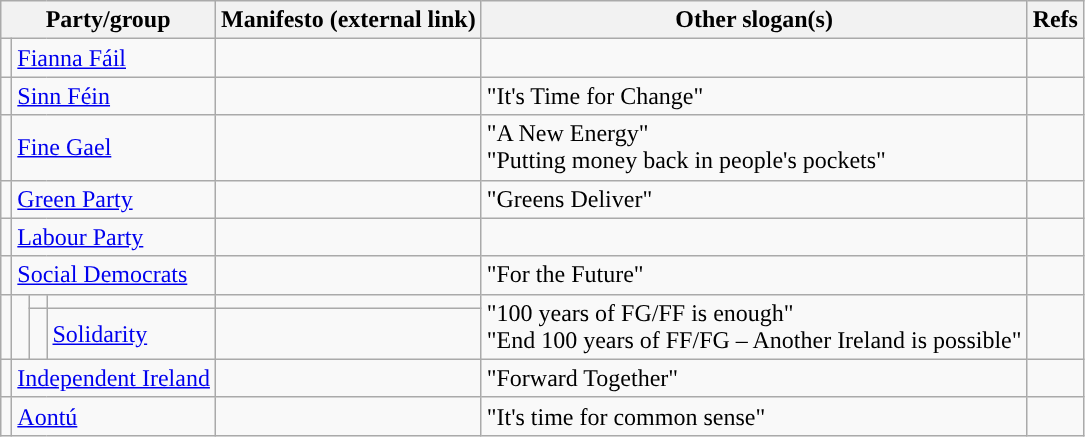<table class="wikitable sortable">
<tr>
<th colspan=4 class="unsortable">Party/group</th>
<th class="unsortable">Manifesto (external link)</th>
<th class="unsortable">Other slogan(s)</th>
<th class="unsortable">Refs</th>
</tr>
<tr>
<td style="background:"></td>
<td colspan="3"><a href='#'>Fianna Fáil</a></td>
<td><em></em></td>
<td></td>
<td></td>
</tr>
<tr>
<td style="background:"></td>
<td colspan="3"><a href='#'>Sinn Féin</a></td>
<td><em></em></td>
<td>"It's Time for Change"</td>
<td></td>
</tr>
<tr>
<td style="background:"></td>
<td colspan=3><a href='#'>Fine Gael</a></td>
<td><em></em></td>
<td>"A New Energy"<br>"Putting money back in people's pockets"</td>
<td></td>
</tr>
<tr>
<td style="background:"></td>
<td colspan=3><a href='#'>Green Party</a></td>
<td><em> </em></td>
<td>"Greens Deliver"</td>
<td></td>
</tr>
<tr>
<td style="background:"></td>
<td colspan="3"><a href='#'>Labour Party</a></td>
<td><em></em></td>
<td></td>
<td></td>
</tr>
<tr>
<td style="background:"></td>
<td colspan="3"><a href='#'>Social Democrats</a></td>
<td><em></em></td>
<td>"For the Future"</td>
<td></td>
</tr>
<tr>
<td rowspan="2" style="background:"></td>
<td rowspan="2"></td>
<td style="background:"></td>
<td></td>
<td><em></em></td>
<td rowspan=2>"100 years of FG/FF is enough"<br>"End 100 years of FF/FG – Another Ireland is possible"</td>
<td rowspan=2></td>
</tr>
<tr>
<td style="background:"></td>
<td><a href='#'>Solidarity</a></td>
<td><em></em></td>
</tr>
<tr>
<td style="background:"></td>
<td colspan=3><a href='#'>Independent Ireland</a></td>
<td><em></em></td>
<td>"Forward Together"</td>
<td></td>
</tr>
<tr>
<td style="background:"></td>
<td colspan=3><a href='#'>Aontú</a></td>
<td></td>
<td>"It's time for common sense"</td>
<td></td>
</tr>
</table>
